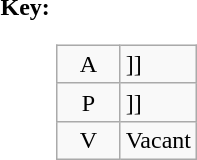<table>
<tr valign=top>
<th>Key:</th>
<td><br><table class=wikitable>
<tr>
<td align=center width=35px >A</td>
<td [[>]]</td>
</tr>
<tr>
<td align=center width=35px >P</td>
<td [[>]]</td>
</tr>
<tr>
<td align=center width=35px >V</td>
<td>Vacant</td>
</tr>
</table>
</td>
</tr>
</table>
